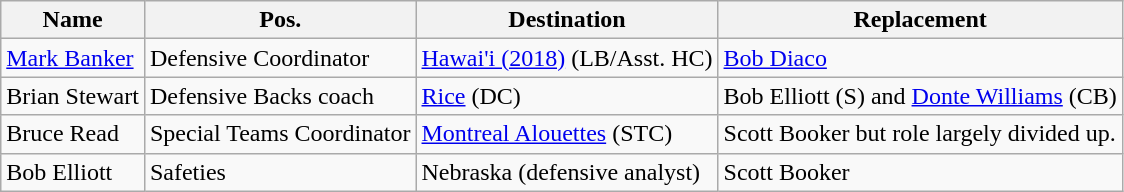<table class="wikitable sortable">
<tr>
<th>Name</th>
<th>Pos.</th>
<th class="unsortable">Destination</th>
<th class="unsortable">Replacement</th>
</tr>
<tr>
<td><a href='#'>Mark Banker</a></td>
<td>Defensive Coordinator</td>
<td><a href='#'>Hawai'i (2018)</a> (LB/Asst. HC)</td>
<td><a href='#'>Bob Diaco</a></td>
</tr>
<tr>
<td>Brian Stewart</td>
<td>Defensive Backs coach</td>
<td><a href='#'>Rice</a> (DC)</td>
<td>Bob Elliott (S) and <a href='#'>Donte Williams</a> (CB)</td>
</tr>
<tr>
<td>Bruce Read</td>
<td>Special Teams Coordinator</td>
<td><a href='#'>Montreal Alouettes</a> (STC)</td>
<td>Scott Booker but role largely divided up.</td>
</tr>
<tr>
<td>Bob Elliott</td>
<td>Safeties</td>
<td>Nebraska (defensive analyst)</td>
<td>Scott Booker</td>
</tr>
</table>
